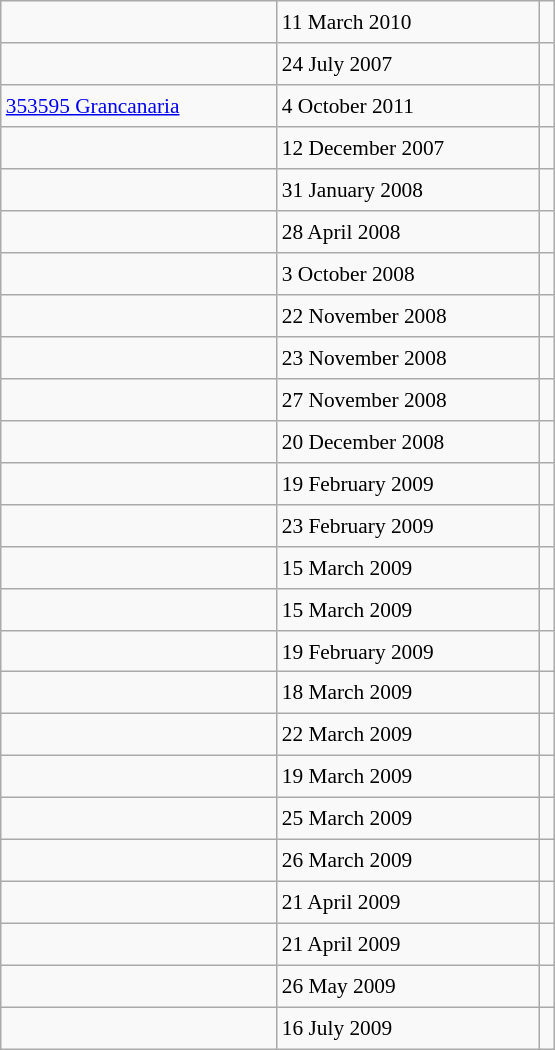<table class="wikitable" style="font-size: 89%; float: left; width: 26em; margin-right: 1em; height: 700px">
<tr>
<td></td>
<td>11 March 2010</td>
<td></td>
</tr>
<tr>
<td></td>
<td>24 July 2007</td>
<td></td>
</tr>
<tr>
<td><a href='#'>353595 Grancanaria</a></td>
<td>4 October 2011</td>
<td></td>
</tr>
<tr>
<td></td>
<td>12 December 2007</td>
<td></td>
</tr>
<tr>
<td></td>
<td>31 January 2008</td>
<td></td>
</tr>
<tr>
<td></td>
<td>28 April 2008</td>
<td></td>
</tr>
<tr>
<td></td>
<td>3 October 2008</td>
<td></td>
</tr>
<tr>
<td></td>
<td>22 November 2008</td>
<td></td>
</tr>
<tr>
<td></td>
<td>23 November 2008</td>
<td></td>
</tr>
<tr>
<td></td>
<td>27 November 2008</td>
<td></td>
</tr>
<tr>
<td></td>
<td>20 December 2008</td>
<td></td>
</tr>
<tr>
<td></td>
<td>19 February 2009</td>
<td></td>
</tr>
<tr>
<td></td>
<td>23 February 2009</td>
<td></td>
</tr>
<tr>
<td></td>
<td>15 March 2009</td>
<td></td>
</tr>
<tr>
<td></td>
<td>15 March 2009</td>
<td></td>
</tr>
<tr>
<td></td>
<td>19 February 2009</td>
<td></td>
</tr>
<tr>
<td></td>
<td>18 March 2009</td>
<td></td>
</tr>
<tr>
<td></td>
<td>22 March 2009</td>
<td></td>
</tr>
<tr>
<td></td>
<td>19 March 2009</td>
<td></td>
</tr>
<tr>
<td></td>
<td>25 March 2009</td>
<td></td>
</tr>
<tr>
<td></td>
<td>26 March 2009</td>
<td></td>
</tr>
<tr>
<td></td>
<td>21 April 2009</td>
<td></td>
</tr>
<tr>
<td></td>
<td>21 April 2009</td>
<td></td>
</tr>
<tr>
<td></td>
<td>26 May 2009</td>
<td></td>
</tr>
<tr>
<td></td>
<td>16 July 2009</td>
<td></td>
</tr>
</table>
